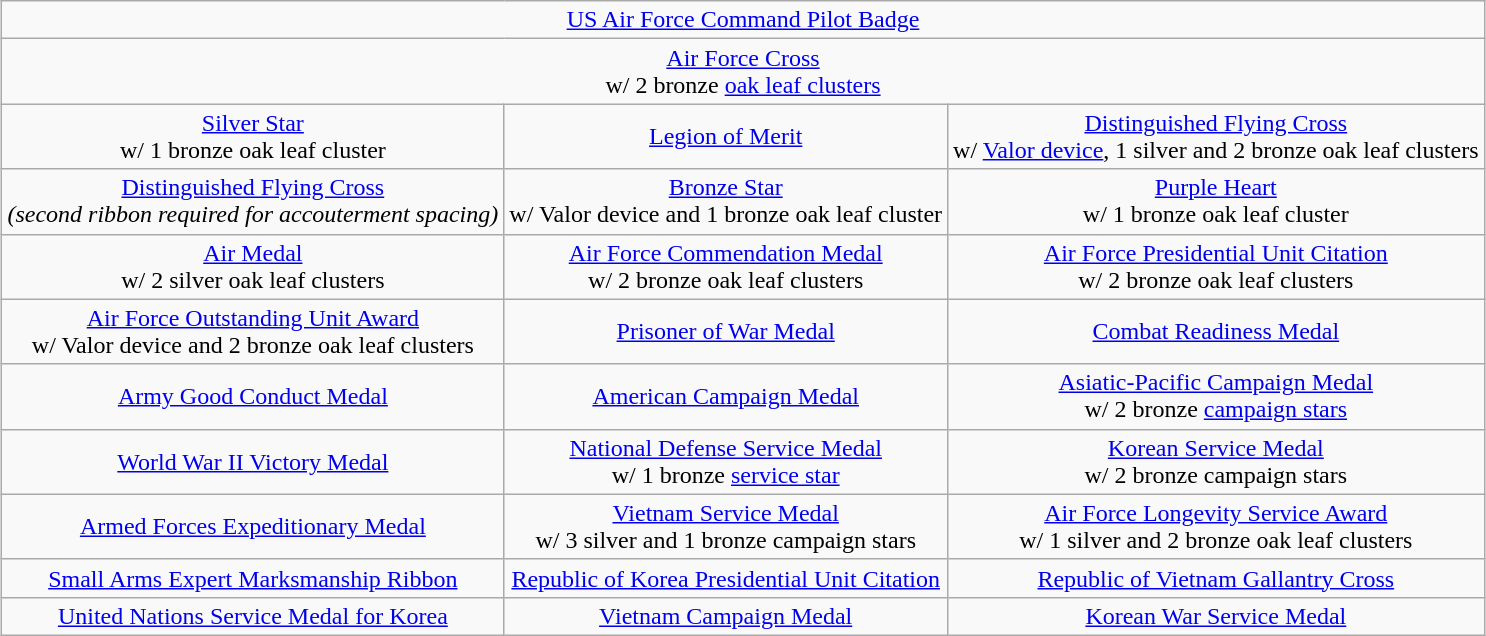<table class="wikitable" style="margin:1em auto; text-align:center;">
<tr>
<td colspan="3"><a href='#'>US Air Force Command Pilot Badge</a></td>
</tr>
<tr>
<td colspan="3"><a href='#'>Air Force Cross</a><br>w/ 2 bronze <a href='#'>oak leaf clusters</a></td>
</tr>
<tr>
<td><a href='#'>Silver Star</a><br>w/ 1 bronze oak leaf cluster</td>
<td><a href='#'>Legion of Merit</a></td>
<td><a href='#'>Distinguished Flying Cross</a><br>w/ <a href='#'>Valor device</a>, 1 silver and 2 bronze oak leaf clusters</td>
</tr>
<tr>
<td><a href='#'>Distinguished Flying Cross</a><br> <em>(second ribbon required for accouterment spacing)</em></td>
<td><a href='#'>Bronze Star</a><br>w/ Valor device and 1 bronze oak leaf cluster</td>
<td><a href='#'>Purple Heart</a><br>w/ 1 bronze oak leaf cluster</td>
</tr>
<tr>
<td><a href='#'>Air Medal</a><br>w/ 2 silver oak leaf clusters</td>
<td><a href='#'>Air Force Commendation Medal</a><br>w/ 2 bronze oak leaf clusters</td>
<td><a href='#'>Air Force Presidential Unit Citation</a><br>w/ 2 bronze oak leaf clusters</td>
</tr>
<tr>
<td><a href='#'>Air Force Outstanding Unit Award</a><br>w/ Valor device and 2 bronze oak leaf clusters</td>
<td><a href='#'>Prisoner of War Medal</a></td>
<td><a href='#'>Combat Readiness Medal</a></td>
</tr>
<tr>
<td><a href='#'>Army Good Conduct Medal</a></td>
<td><a href='#'>American Campaign Medal</a></td>
<td><a href='#'>Asiatic-Pacific Campaign Medal</a><br>w/ 2 bronze <a href='#'>campaign stars</a></td>
</tr>
<tr>
<td><a href='#'>World War II Victory Medal</a></td>
<td><a href='#'>National Defense Service Medal</a><br>w/ 1 bronze <a href='#'>service star</a></td>
<td><a href='#'>Korean Service Medal</a><br>w/ 2 bronze campaign stars</td>
</tr>
<tr>
<td><a href='#'>Armed Forces Expeditionary Medal</a></td>
<td><a href='#'>Vietnam Service Medal</a><br>w/ 3 silver and 1 bronze campaign stars</td>
<td><a href='#'>Air Force Longevity Service Award</a><br>w/ 1 silver and 2 bronze oak leaf clusters</td>
</tr>
<tr>
<td><a href='#'>Small Arms Expert Marksmanship Ribbon</a></td>
<td><a href='#'>Republic of Korea Presidential Unit Citation</a></td>
<td><a href='#'>Republic of Vietnam Gallantry Cross</a></td>
</tr>
<tr>
<td><a href='#'>United Nations Service Medal for Korea</a></td>
<td><a href='#'>Vietnam Campaign Medal</a></td>
<td><a href='#'>Korean War Service Medal</a></td>
</tr>
</table>
